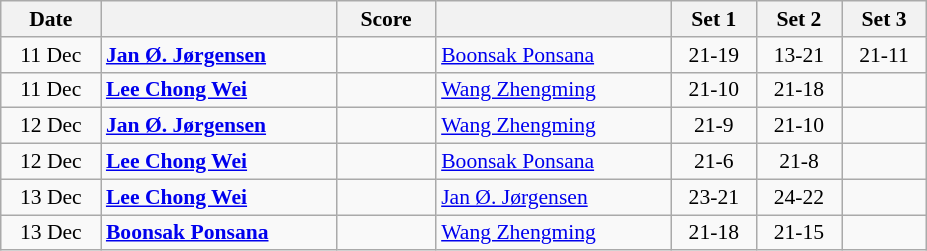<table class="wikitable" style="text-align: center; font-size:90% ">
<tr>
<th width="60">Date</th>
<th align="right" width="150"></th>
<th width="60">Score</th>
<th align="left" width="150"></th>
<th width="50">Set 1</th>
<th width="50">Set 2</th>
<th width="50">Set 3</th>
</tr>
<tr>
<td>11 Dec</td>
<td align=left><strong> <a href='#'>Jan Ø. Jørgensen</a></strong></td>
<td align=center></td>
<td align=left> <a href='#'>Boonsak Ponsana</a></td>
<td>21-19</td>
<td>13-21</td>
<td>21-11</td>
</tr>
<tr>
<td>11 Dec</td>
<td align=left><strong> <a href='#'>Lee Chong Wei</a></strong></td>
<td align=center></td>
<td align=left> <a href='#'>Wang Zhengming</a></td>
<td>21-10</td>
<td>21-18</td>
<td></td>
</tr>
<tr>
<td>12 Dec</td>
<td align=left><strong> <a href='#'>Jan Ø. Jørgensen</a></strong></td>
<td align=center></td>
<td align=left> <a href='#'>Wang Zhengming</a></td>
<td>21-9</td>
<td>21-10</td>
<td></td>
</tr>
<tr>
<td>12 Dec</td>
<td align=left><strong> <a href='#'>Lee Chong Wei</a></strong></td>
<td align=center></td>
<td align=left> <a href='#'>Boonsak Ponsana</a></td>
<td>21-6</td>
<td>21-8</td>
<td></td>
</tr>
<tr>
<td>13 Dec</td>
<td align=left><strong> <a href='#'>Lee Chong Wei</a></strong></td>
<td align=center></td>
<td align=left> <a href='#'>Jan Ø. Jørgensen</a></td>
<td>23-21</td>
<td>24-22</td>
<td></td>
</tr>
<tr>
<td>13 Dec</td>
<td align=left><strong> <a href='#'>Boonsak Ponsana</a></strong></td>
<td align=center></td>
<td align=left> <a href='#'>Wang Zhengming</a></td>
<td>21-18</td>
<td>21-15</td>
<td></td>
</tr>
</table>
